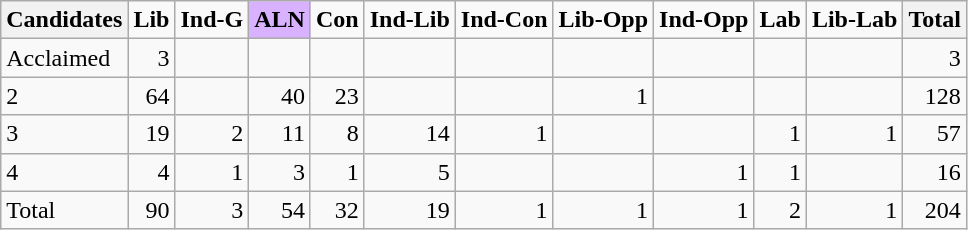<table class="wikitable" style="text-align:right;">
<tr>
<th>Candidates</th>
<td><strong>Lib</strong></td>
<td><strong>Ind-G</strong></td>
<td style="background-color:#D9B2FF;" align="center"><strong>ALN</strong></td>
<td><strong>Con</strong></td>
<td><strong>Ind-Lib</strong></td>
<td><strong>Ind-Con</strong></td>
<td><strong>Lib-Opp</strong></td>
<td><strong>Ind-Opp</strong></td>
<td><strong>Lab</strong></td>
<td><strong>Lib-Lab</strong></td>
<th>Total</th>
</tr>
<tr>
<td style="text-align:left;">Acclaimed</td>
<td>3</td>
<td></td>
<td></td>
<td></td>
<td></td>
<td></td>
<td></td>
<td></td>
<td></td>
<td></td>
<td>3</td>
</tr>
<tr>
<td style="text-align:left;">2</td>
<td>64</td>
<td></td>
<td>40</td>
<td>23</td>
<td></td>
<td></td>
<td>1</td>
<td></td>
<td></td>
<td></td>
<td>128</td>
</tr>
<tr>
<td style="text-align:left;">3</td>
<td>19</td>
<td>2</td>
<td>11</td>
<td>8</td>
<td>14</td>
<td>1</td>
<td></td>
<td></td>
<td>1</td>
<td>1</td>
<td>57</td>
</tr>
<tr>
<td style="text-align:left;">4</td>
<td>4</td>
<td>1</td>
<td>3</td>
<td>1</td>
<td>5</td>
<td></td>
<td></td>
<td>1</td>
<td>1</td>
<td></td>
<td>16</td>
</tr>
<tr>
<td style="text-align:left;">Total</td>
<td>90</td>
<td>3</td>
<td>54</td>
<td>32</td>
<td>19</td>
<td>1</td>
<td>1</td>
<td>1</td>
<td>2</td>
<td>1</td>
<td>204</td>
</tr>
</table>
